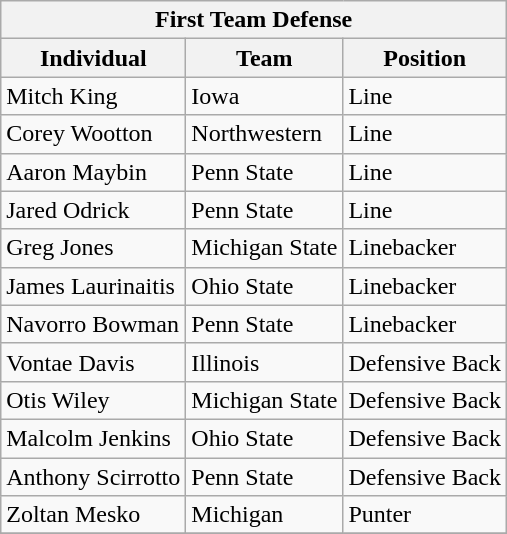<table class="wikitable">
<tr>
<th colspan="7" align "center">First Team Defense</th>
</tr>
<tr>
<th>Individual</th>
<th>Team</th>
<th>Position</th>
</tr>
<tr>
<td>Mitch King</td>
<td>Iowa</td>
<td>Line</td>
</tr>
<tr>
<td>Corey Wootton</td>
<td>Northwestern</td>
<td>Line</td>
</tr>
<tr>
<td>Aaron Maybin</td>
<td>Penn State</td>
<td>Line</td>
</tr>
<tr>
<td>Jared Odrick</td>
<td>Penn State</td>
<td>Line</td>
</tr>
<tr>
<td>Greg Jones</td>
<td>Michigan State</td>
<td>Linebacker</td>
</tr>
<tr>
<td>James Laurinaitis</td>
<td>Ohio State</td>
<td>Linebacker</td>
</tr>
<tr>
<td>Navorro Bowman</td>
<td>Penn State</td>
<td>Linebacker</td>
</tr>
<tr>
<td>Vontae Davis</td>
<td>Illinois</td>
<td>Defensive Back</td>
</tr>
<tr>
<td>Otis Wiley</td>
<td>Michigan State</td>
<td>Defensive Back</td>
</tr>
<tr>
<td>Malcolm Jenkins</td>
<td>Ohio State</td>
<td>Defensive Back</td>
</tr>
<tr>
<td>Anthony Scirrotto</td>
<td>Penn State</td>
<td>Defensive Back</td>
</tr>
<tr>
<td>Zoltan Mesko</td>
<td>Michigan</td>
<td>Punter</td>
</tr>
<tr>
</tr>
</table>
